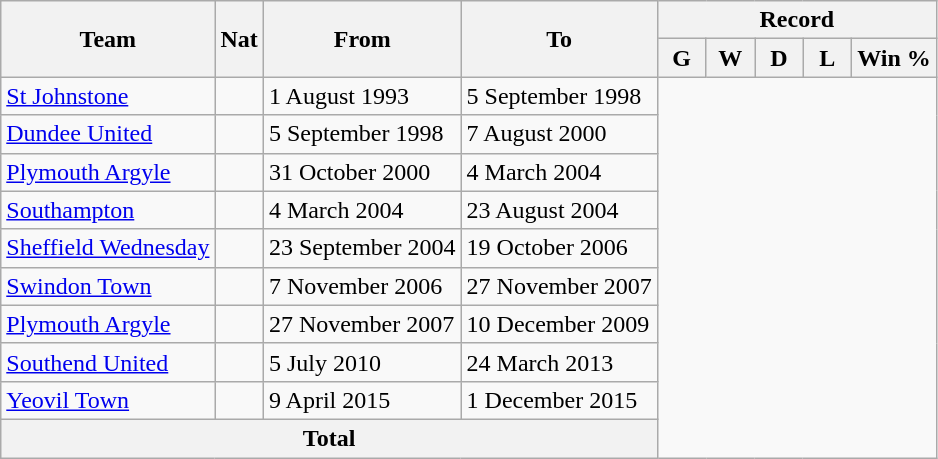<table class="wikitable" style="text-align: center">
<tr>
<th rowspan=2>Team</th>
<th rowspan=2>Nat</th>
<th rowspan=2>From</th>
<th rowspan=2>To</th>
<th colspan=5>Record</th>
</tr>
<tr>
<th width=25>G</th>
<th width=25>W</th>
<th width=25>D</th>
<th width=25>L</th>
<th>Win %</th>
</tr>
<tr>
<td align=left><a href='#'>St Johnstone</a></td>
<td></td>
<td align=left>1 August 1993</td>
<td align=left>5 September 1998<br></td>
</tr>
<tr>
<td align=left><a href='#'>Dundee United</a></td>
<td></td>
<td align=left>5 September 1998</td>
<td align=left>7 August 2000<br></td>
</tr>
<tr>
<td align=left><a href='#'>Plymouth Argyle</a></td>
<td></td>
<td align=left>31 October 2000</td>
<td align=left>4 March 2004<br></td>
</tr>
<tr>
<td align=left><a href='#'>Southampton</a></td>
<td></td>
<td align=left>4 March 2004</td>
<td align=left>23 August 2004<br></td>
</tr>
<tr>
<td align=left><a href='#'>Sheffield Wednesday</a></td>
<td></td>
<td align=left>23 September 2004</td>
<td align=left>19 October 2006<br></td>
</tr>
<tr>
<td align=left><a href='#'>Swindon Town</a></td>
<td></td>
<td align=left>7 November 2006</td>
<td align=left>27 November 2007<br></td>
</tr>
<tr>
<td align=left><a href='#'>Plymouth Argyle</a></td>
<td></td>
<td align=left>27 November 2007</td>
<td align=left>10 December 2009<br></td>
</tr>
<tr>
<td align=left><a href='#'>Southend United</a></td>
<td></td>
<td align=left>5 July 2010</td>
<td align=left>24 March 2013<br></td>
</tr>
<tr>
<td align=left><a href='#'>Yeovil Town</a></td>
<td></td>
<td align=left>9 April 2015</td>
<td align=left>1 December 2015<br></td>
</tr>
<tr>
<th colspan=4>Total<br></th>
</tr>
</table>
